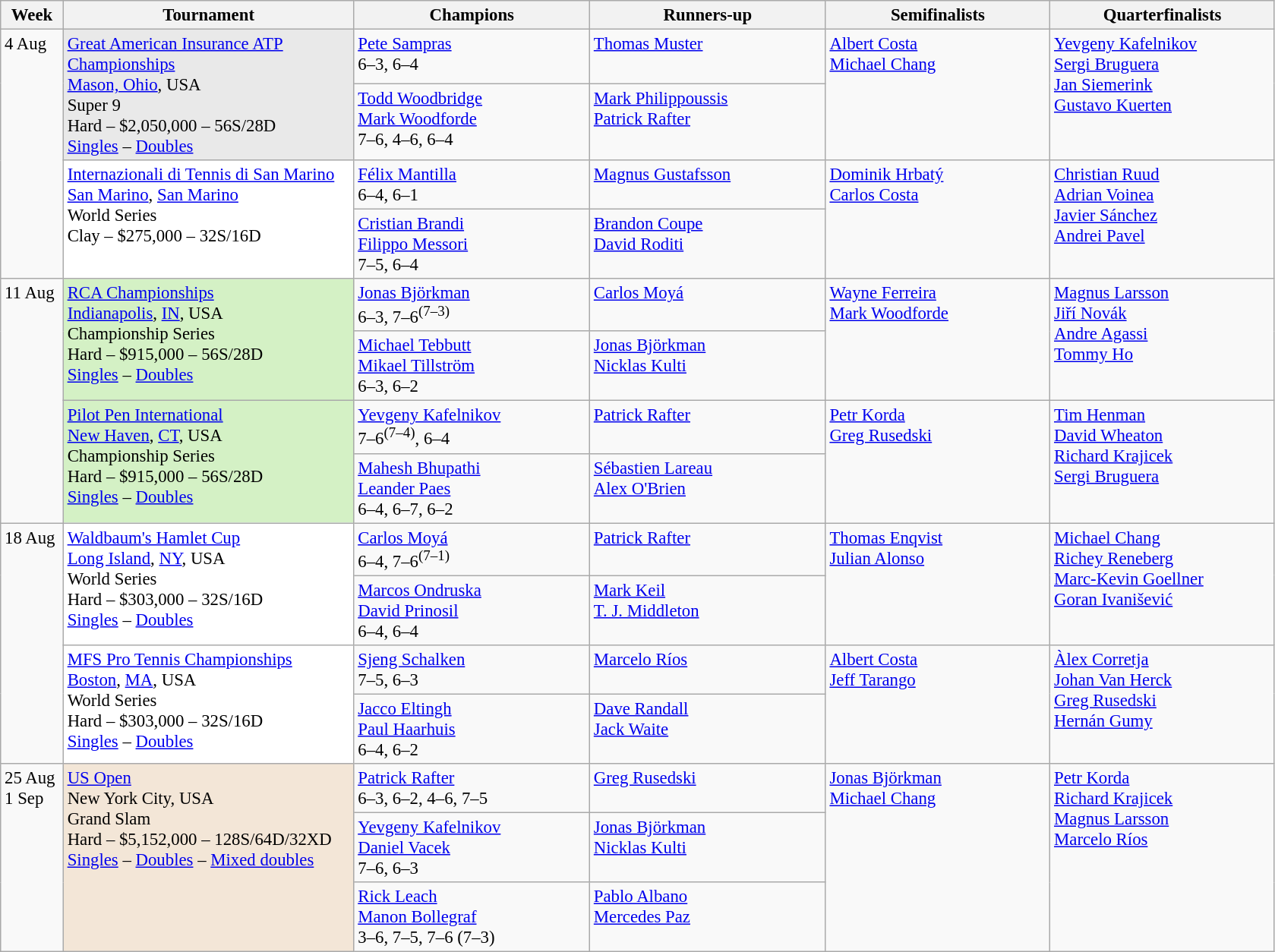<table class=wikitable style=font-size:95%>
<tr>
<th style="width:48px;">Week</th>
<th style="width:248px;">Tournament</th>
<th style="width:200px;">Champions</th>
<th style="width:200px;">Runners-up</th>
<th style="width:190px;">Semifinalists</th>
<th style="width:190px;">Quarterfinalists</th>
</tr>
<tr valign=top>
<td rowspan=4>4 Aug</td>
<td bgcolor="#E9E9E9" rowspan=2><a href='#'>Great American Insurance ATP Championships</a><br><a href='#'>Mason, Ohio</a>, USA<br>Super 9<br>Hard – $2,050,000 – 56S/28D <br> <a href='#'>Singles</a> – <a href='#'>Doubles</a></td>
<td> <a href='#'>Pete Sampras</a><br> 6–3, 6–4</td>
<td> <a href='#'>Thomas Muster</a></td>
<td rowspan=2> <a href='#'>Albert Costa</a><br> <a href='#'>Michael Chang</a></td>
<td rowspan=2> <a href='#'>Yevgeny Kafelnikov</a><br> <a href='#'>Sergi Bruguera</a><br> <a href='#'>Jan Siemerink</a><br> <a href='#'>Gustavo Kuerten</a></td>
</tr>
<tr valign=top>
<td> <a href='#'>Todd Woodbridge</a><br> <a href='#'>Mark Woodforde</a><br> 7–6, 4–6, 6–4</td>
<td> <a href='#'>Mark Philippoussis</a><br> <a href='#'>Patrick Rafter</a></td>
</tr>
<tr valign=top>
<td style="background:#FFF;" rowspan=2><a href='#'>Internazionali di Tennis di San Marino</a><br><a href='#'>San Marino</a>, <a href='#'>San Marino</a><br>World Series<br>Clay – $275,000 – 32S/16D</td>
<td> <a href='#'>Félix Mantilla</a><br> 6–4, 6–1</td>
<td> <a href='#'>Magnus Gustafsson</a></td>
<td rowspan=2> <a href='#'>Dominik Hrbatý</a><br> <a href='#'>Carlos Costa</a></td>
<td rowspan=2> <a href='#'>Christian Ruud</a><br> <a href='#'>Adrian Voinea</a><br> <a href='#'>Javier Sánchez</a><br> <a href='#'>Andrei Pavel</a></td>
</tr>
<tr valign=top>
<td> <a href='#'>Cristian Brandi</a><br> <a href='#'>Filippo Messori</a><br> 7–5, 6–4</td>
<td> <a href='#'>Brandon Coupe</a><br> <a href='#'>David Roditi</a></td>
</tr>
<tr valign=top>
<td rowspan=4>11 Aug</td>
<td bgcolor="#D4F1C5" rowspan=2><a href='#'>RCA Championships</a><br><a href='#'>Indianapolis</a>, <a href='#'>IN</a>, USA<br>Championship Series<br>Hard – $915,000 – 56S/28D <br> <a href='#'>Singles</a> – <a href='#'>Doubles</a></td>
<td> <a href='#'>Jonas Björkman</a><br> 6–3, 7–6<sup>(7–3)</sup></td>
<td> <a href='#'>Carlos Moyá</a></td>
<td rowspan=2> <a href='#'>Wayne Ferreira</a><br> <a href='#'>Mark Woodforde</a></td>
<td rowspan=2> <a href='#'>Magnus Larsson</a><br> <a href='#'>Jiří Novák</a><br> <a href='#'>Andre Agassi</a><br> <a href='#'>Tommy Ho</a></td>
</tr>
<tr valign=top>
<td> <a href='#'>Michael Tebbutt</a><br> <a href='#'>Mikael Tillström</a><br> 6–3, 6–2</td>
<td> <a href='#'>Jonas Björkman</a><br> <a href='#'>Nicklas Kulti</a></td>
</tr>
<tr valign=top>
<td bgcolor="#D4F1C5" rowspan=2><a href='#'>Pilot Pen International</a><br> <a href='#'>New Haven</a>, <a href='#'>CT</a>, USA<br>Championship Series<br>Hard – $915,000 – 56S/28D <br> <a href='#'>Singles</a> – <a href='#'>Doubles</a></td>
<td> <a href='#'>Yevgeny Kafelnikov</a><br> 7–6<sup>(7–4)</sup>, 6–4</td>
<td> <a href='#'>Patrick Rafter</a></td>
<td rowspan=2> <a href='#'>Petr Korda</a><br> <a href='#'>Greg Rusedski</a></td>
<td rowspan=2> <a href='#'>Tim Henman</a><br> <a href='#'>David Wheaton</a><br> <a href='#'>Richard Krajicek</a><br> <a href='#'>Sergi Bruguera</a></td>
</tr>
<tr valign=top>
<td> <a href='#'>Mahesh Bhupathi</a><br> <a href='#'>Leander Paes</a><br> 6–4, 6–7, 6–2</td>
<td> <a href='#'>Sébastien Lareau</a><br> <a href='#'>Alex O'Brien</a></td>
</tr>
<tr valign=top>
<td rowspan=4>18 Aug</td>
<td style="background:#FFF;" rowspan=2><a href='#'>Waldbaum's Hamlet Cup</a><br><a href='#'>Long Island</a>, <a href='#'>NY</a>, USA<br>World Series<br>Hard – $303,000 – 32S/16D <br> <a href='#'>Singles</a> – <a href='#'>Doubles</a></td>
<td> <a href='#'>Carlos Moyá</a><br> 6–4, 7–6<sup>(7–1)</sup></td>
<td> <a href='#'>Patrick Rafter</a></td>
<td rowspan=2> <a href='#'>Thomas Enqvist</a><br> <a href='#'>Julian Alonso</a></td>
<td rowspan=2> <a href='#'>Michael Chang</a><br> <a href='#'>Richey Reneberg</a><br> <a href='#'>Marc-Kevin Goellner</a><br> <a href='#'>Goran Ivanišević</a></td>
</tr>
<tr valign=top>
<td> <a href='#'>Marcos Ondruska</a><br> <a href='#'>David Prinosil</a><br> 6–4, 6–4</td>
<td> <a href='#'>Mark Keil</a><br> <a href='#'>T. J. Middleton</a></td>
</tr>
<tr valign=top>
<td style="background:#FFF;" rowspan=2><a href='#'>MFS Pro Tennis Championships</a><br><a href='#'>Boston</a>, <a href='#'>MA</a>, USA<br>World Series<br>Hard – $303,000 – 32S/16D <br> <a href='#'>Singles</a> – <a href='#'>Doubles</a></td>
<td> <a href='#'>Sjeng Schalken</a><br> 7–5, 6–3</td>
<td> <a href='#'>Marcelo Ríos</a></td>
<td rowspan=2> <a href='#'>Albert Costa</a><br> <a href='#'>Jeff Tarango</a></td>
<td rowspan=2> <a href='#'>Àlex Corretja</a><br> <a href='#'>Johan Van Herck</a><br> <a href='#'>Greg Rusedski</a><br> <a href='#'>Hernán Gumy</a></td>
</tr>
<tr valign=top>
<td> <a href='#'>Jacco Eltingh</a><br> <a href='#'>Paul Haarhuis</a><br> 6–4, 6–2</td>
<td> <a href='#'>Dave Randall</a><br> <a href='#'>Jack Waite</a></td>
</tr>
<tr valign=top>
<td rowspan=3>25 Aug<br>1 Sep</td>
<td bgcolor="#F3E6D7" rowspan=3><a href='#'>US Open</a><br> New York City, USA<br>Grand Slam<br>Hard – $5,152,000 – 128S/64D/32XD <br> <a href='#'>Singles</a> – <a href='#'>Doubles</a> – <a href='#'>Mixed doubles</a></td>
<td> <a href='#'>Patrick Rafter</a><br>6–3, 6–2, 4–6, 7–5</td>
<td> <a href='#'>Greg Rusedski</a></td>
<td rowspan=3> <a href='#'>Jonas Björkman</a> <br>  <a href='#'>Michael Chang</a></td>
<td rowspan=3> <a href='#'>Petr Korda</a> <br>  <a href='#'>Richard Krajicek</a> <br>  <a href='#'>Magnus Larsson</a> <br>  <a href='#'>Marcelo Ríos</a></td>
</tr>
<tr valign=top>
<td> <a href='#'>Yevgeny Kafelnikov</a><br> <a href='#'>Daniel Vacek</a><br> 7–6, 6–3</td>
<td> <a href='#'>Jonas Björkman</a><br> <a href='#'>Nicklas Kulti</a></td>
</tr>
<tr valign=top>
<td> <a href='#'>Rick Leach</a><br> <a href='#'>Manon Bollegraf</a><br> 3–6, 7–5, 7–6 (7–3)</td>
<td> <a href='#'>Pablo Albano</a><br> <a href='#'>Mercedes Paz</a></td>
</tr>
</table>
